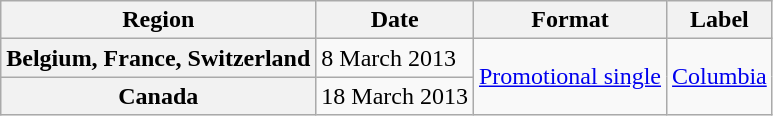<table class="wikitable plainrowheaders">
<tr>
<th>Region</th>
<th>Date</th>
<th>Format</th>
<th>Label</th>
</tr>
<tr>
<th scope="row">Belgium, France, Switzerland</th>
<td>8 March 2013</td>
<td rowspan="2"><a href='#'>Promotional single</a></td>
<td rowspan="2"><a href='#'>Columbia</a></td>
</tr>
<tr>
<th scope="row">Canada</th>
<td>18 March 2013</td>
</tr>
</table>
